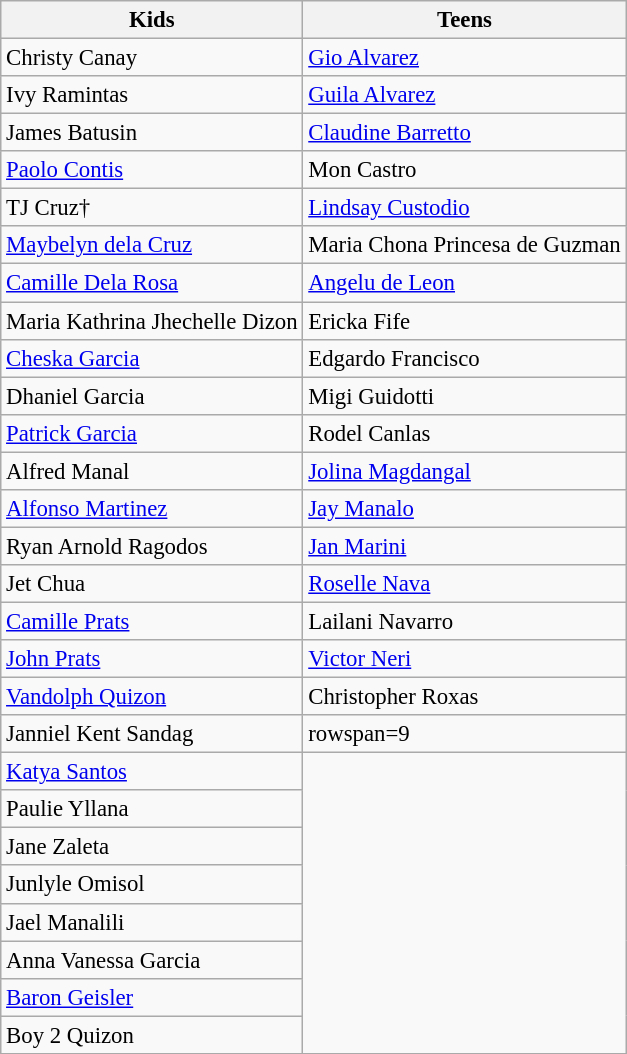<table class="wikitable" style="font-size: 95%;">
<tr>
<th>Kids</th>
<th>Teens</th>
</tr>
<tr>
<td>Christy Canay</td>
<td><a href='#'>Gio Alvarez</a></td>
</tr>
<tr>
<td>Ivy Ramintas</td>
<td><a href='#'>Guila Alvarez</a></td>
</tr>
<tr>
<td>James Batusin</td>
<td><a href='#'>Claudine Barretto</a></td>
</tr>
<tr>
<td><a href='#'>Paolo Contis</a></td>
<td>Mon Castro</td>
</tr>
<tr>
<td>TJ Cruz†</td>
<td><a href='#'>Lindsay Custodio</a></td>
</tr>
<tr>
<td><a href='#'>Maybelyn dela Cruz</a></td>
<td>Maria Chona Princesa de Guzman</td>
</tr>
<tr>
<td><a href='#'>Camille Dela Rosa</a></td>
<td><a href='#'>Angelu de Leon</a></td>
</tr>
<tr>
<td>Maria Kathrina Jhechelle Dizon</td>
<td>Ericka Fife</td>
</tr>
<tr>
<td><a href='#'>Cheska Garcia</a></td>
<td>Edgardo Francisco</td>
</tr>
<tr>
<td>Dhaniel Garcia</td>
<td>Migi Guidotti</td>
</tr>
<tr>
<td><a href='#'>Patrick Garcia</a></td>
<td>Rodel Canlas</td>
</tr>
<tr>
<td>Alfred Manal</td>
<td><a href='#'>Jolina Magdangal</a></td>
</tr>
<tr>
<td><a href='#'>Alfonso Martinez</a></td>
<td><a href='#'>Jay Manalo</a></td>
</tr>
<tr>
<td>Ryan Arnold Ragodos</td>
<td><a href='#'>Jan Marini</a></td>
</tr>
<tr>
<td>Jet Chua</td>
<td><a href='#'>Roselle Nava</a></td>
</tr>
<tr>
<td><a href='#'>Camille Prats</a></td>
<td>Lailani Navarro</td>
</tr>
<tr>
<td><a href='#'>John Prats</a></td>
<td><a href='#'>Victor Neri</a></td>
</tr>
<tr>
<td><a href='#'>Vandolph Quizon</a></td>
<td>Christopher Roxas</td>
</tr>
<tr>
<td>Janniel Kent Sandag</td>
<td>rowspan=9 </td>
</tr>
<tr>
<td><a href='#'>Katya Santos</a></td>
</tr>
<tr>
<td>Paulie Yllana</td>
</tr>
<tr>
<td>Jane Zaleta</td>
</tr>
<tr>
<td>Junlyle Omisol</td>
</tr>
<tr>
<td>Jael Manalili</td>
</tr>
<tr>
<td>Anna Vanessa Garcia</td>
</tr>
<tr>
<td><a href='#'>Baron Geisler</a></td>
</tr>
<tr>
<td>Boy 2 Quizon</td>
</tr>
<tr Raymund Lacsamana>
</tr>
</table>
